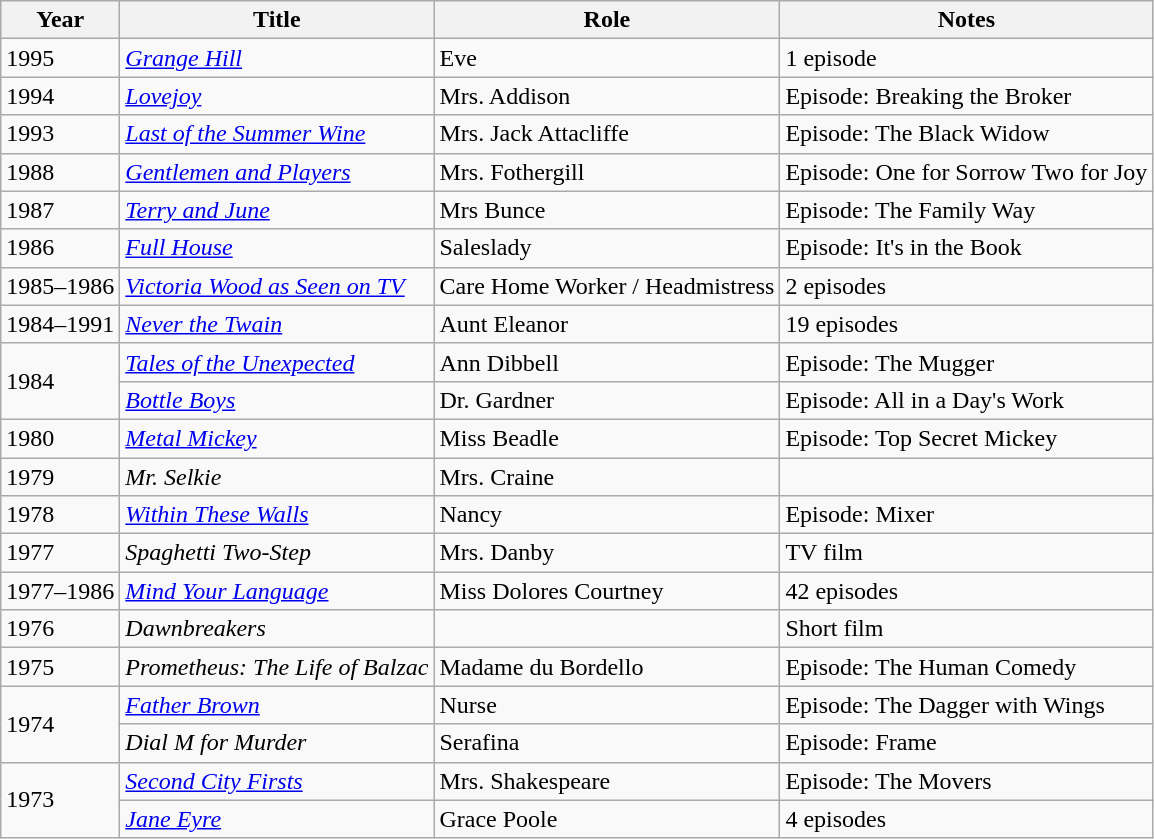<table class="wikitable">
<tr>
<th>Year</th>
<th>Title</th>
<th>Role</th>
<th>Notes</th>
</tr>
<tr>
<td>1995</td>
<td><em><a href='#'>Grange Hill</a></em></td>
<td>Eve</td>
<td>1 episode</td>
</tr>
<tr>
<td>1994</td>
<td><em><a href='#'>Lovejoy</a></em></td>
<td>Mrs. Addison</td>
<td>Episode: Breaking the Broker</td>
</tr>
<tr>
<td>1993</td>
<td><em><a href='#'>Last of the Summer Wine</a></em></td>
<td>Mrs. Jack Attacliffe</td>
<td>Episode: The Black Widow</td>
</tr>
<tr>
<td>1988</td>
<td><em><a href='#'>Gentlemen and Players</a></em></td>
<td>Mrs. Fothergill</td>
<td>Episode: One for Sorrow Two for Joy</td>
</tr>
<tr>
<td>1987</td>
<td><em><a href='#'>Terry and June</a></em></td>
<td>Mrs Bunce</td>
<td>Episode: The Family Way</td>
</tr>
<tr>
<td>1986</td>
<td><em><a href='#'>Full House</a></em></td>
<td>Saleslady</td>
<td>Episode: It's in the Book</td>
</tr>
<tr>
<td>1985–1986</td>
<td><em><a href='#'>Victoria Wood as Seen on TV</a></em></td>
<td>Care Home Worker / Headmistress</td>
<td>2 episodes</td>
</tr>
<tr>
<td>1984–1991</td>
<td><em><a href='#'>Never the Twain</a></em></td>
<td>Aunt Eleanor</td>
<td>19 episodes</td>
</tr>
<tr>
<td rowspan="2">1984</td>
<td><em><a href='#'>Tales of the Unexpected</a></em></td>
<td>Ann Dibbell</td>
<td>Episode: The Mugger</td>
</tr>
<tr>
<td><em><a href='#'>Bottle Boys</a></em></td>
<td>Dr. Gardner</td>
<td>Episode: All in a Day's Work</td>
</tr>
<tr>
<td>1980</td>
<td><em><a href='#'>Metal Mickey</a></em></td>
<td>Miss Beadle</td>
<td>Episode: Top Secret Mickey</td>
</tr>
<tr>
<td>1979</td>
<td><em>Mr. Selkie</em></td>
<td>Mrs. Craine</td>
<td></td>
</tr>
<tr>
<td>1978</td>
<td><em><a href='#'>Within These Walls</a></em></td>
<td>Nancy</td>
<td>Episode: Mixer</td>
</tr>
<tr>
<td>1977</td>
<td><em>Spaghetti Two-Step</em></td>
<td>Mrs. Danby</td>
<td>TV film</td>
</tr>
<tr>
<td>1977–1986</td>
<td><em><a href='#'>Mind Your Language</a></em></td>
<td>Miss Dolores Courtney</td>
<td>42 episodes</td>
</tr>
<tr>
<td>1976</td>
<td><em>Dawnbreakers</em></td>
<td></td>
<td>Short film</td>
</tr>
<tr>
<td>1975</td>
<td><em>Prometheus: The Life of Balzac</em></td>
<td>Madame du Bordello</td>
<td>Episode: The Human Comedy</td>
</tr>
<tr>
<td rowspan="2">1974</td>
<td><em><a href='#'>Father Brown</a></em></td>
<td>Nurse</td>
<td>Episode: The Dagger with Wings</td>
</tr>
<tr>
<td><em>Dial M for Murder</em></td>
<td>Serafina</td>
<td>Episode: Frame</td>
</tr>
<tr>
<td rowspan="2">1973</td>
<td><em><a href='#'>Second City Firsts</a></em></td>
<td>Mrs. Shakespeare</td>
<td>Episode: The Movers</td>
</tr>
<tr>
<td><em><a href='#'>Jane Eyre</a></em></td>
<td>Grace Poole</td>
<td>4 episodes</td>
</tr>
</table>
